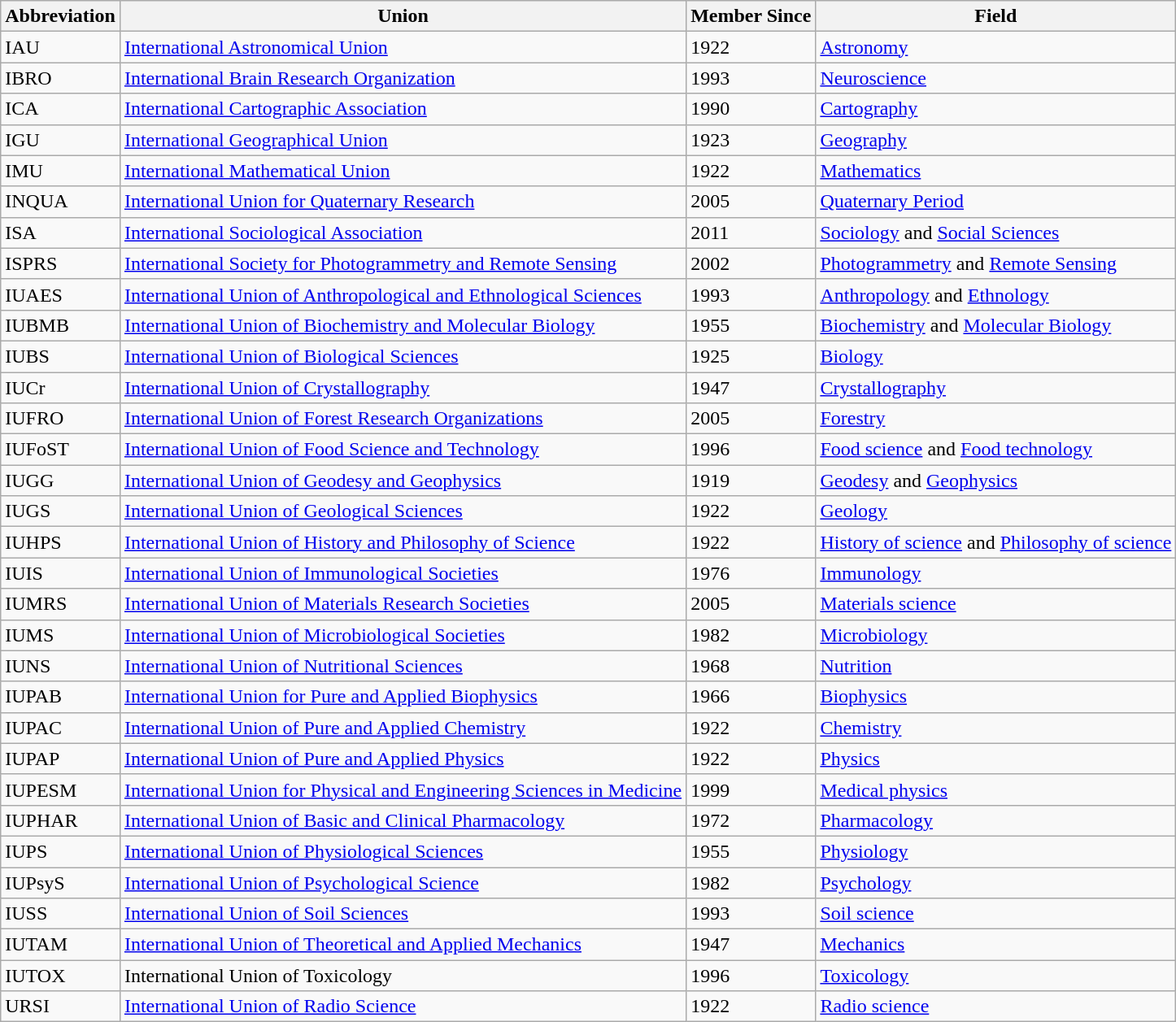<table class="sortable wikitable">
<tr>
<th>Abbreviation</th>
<th>Union</th>
<th>Member Since</th>
<th>Field</th>
</tr>
<tr>
<td>IAU</td>
<td><a href='#'>International Astronomical Union</a></td>
<td>1922</td>
<td><a href='#'>Astronomy</a></td>
</tr>
<tr>
<td>IBRO</td>
<td><a href='#'>International Brain Research Organization</a></td>
<td>1993</td>
<td><a href='#'>Neuroscience</a></td>
</tr>
<tr>
<td>ICA</td>
<td><a href='#'>International Cartographic Association</a></td>
<td>1990</td>
<td><a href='#'>Cartography</a></td>
</tr>
<tr>
<td>IGU</td>
<td><a href='#'>International Geographical Union</a></td>
<td>1923</td>
<td><a href='#'>Geography</a></td>
</tr>
<tr>
<td>IMU</td>
<td><a href='#'>International Mathematical Union</a></td>
<td>1922</td>
<td><a href='#'>Mathematics</a></td>
</tr>
<tr>
<td>INQUA</td>
<td><a href='#'>International Union for Quaternary Research</a></td>
<td>2005</td>
<td><a href='#'>Quaternary Period</a></td>
</tr>
<tr>
<td>ISA</td>
<td><a href='#'>International Sociological Association</a></td>
<td>2011</td>
<td><a href='#'>Sociology</a> and <a href='#'>Social Sciences</a></td>
</tr>
<tr>
<td>ISPRS</td>
<td><a href='#'>International Society for Photogrammetry and Remote Sensing</a></td>
<td>2002</td>
<td><a href='#'>Photogrammetry</a> and <a href='#'>Remote Sensing</a></td>
</tr>
<tr>
<td>IUAES</td>
<td><a href='#'>International Union of Anthropological and Ethnological Sciences</a></td>
<td>1993</td>
<td><a href='#'>Anthropology</a> and <a href='#'>Ethnology</a></td>
</tr>
<tr>
<td>IUBMB</td>
<td><a href='#'>International Union of Biochemistry and Molecular Biology</a></td>
<td>1955</td>
<td><a href='#'>Biochemistry</a> and <a href='#'>Molecular Biology</a></td>
</tr>
<tr>
<td>IUBS</td>
<td><a href='#'>International Union of Biological Sciences</a></td>
<td>1925</td>
<td><a href='#'>Biology</a></td>
</tr>
<tr>
<td>IUCr</td>
<td><a href='#'>International Union of Crystallography</a></td>
<td>1947</td>
<td><a href='#'>Crystallography</a></td>
</tr>
<tr>
<td>IUFRO</td>
<td><a href='#'>International Union of Forest Research Organizations</a></td>
<td>2005</td>
<td><a href='#'>Forestry</a></td>
</tr>
<tr>
<td>IUFoST</td>
<td><a href='#'>International Union of Food Science and Technology</a></td>
<td>1996</td>
<td><a href='#'>Food science</a> and <a href='#'>Food technology</a></td>
</tr>
<tr>
<td>IUGG</td>
<td><a href='#'>International Union of Geodesy and Geophysics</a></td>
<td>1919</td>
<td><a href='#'>Geodesy</a> and <a href='#'>Geophysics</a></td>
</tr>
<tr>
<td>IUGS</td>
<td><a href='#'>International Union of Geological Sciences</a></td>
<td>1922</td>
<td><a href='#'>Geology</a></td>
</tr>
<tr>
<td>IUHPS</td>
<td><a href='#'>International Union of History and Philosophy of Science</a></td>
<td>1922</td>
<td><a href='#'>History of science</a> and <a href='#'>Philosophy of science</a></td>
</tr>
<tr>
<td>IUIS</td>
<td><a href='#'>International Union of Immunological Societies</a></td>
<td>1976</td>
<td><a href='#'>Immunology</a></td>
</tr>
<tr>
<td>IUMRS</td>
<td><a href='#'>International Union of Materials Research Societies</a></td>
<td>2005</td>
<td><a href='#'>Materials science</a></td>
</tr>
<tr>
<td>IUMS</td>
<td><a href='#'>International Union of Microbiological Societies</a></td>
<td>1982</td>
<td><a href='#'>Microbiology</a></td>
</tr>
<tr>
<td>IUNS</td>
<td><a href='#'>International Union of Nutritional Sciences</a></td>
<td>1968</td>
<td><a href='#'>Nutrition</a></td>
</tr>
<tr>
<td>IUPAB</td>
<td><a href='#'>International Union for Pure and Applied Biophysics</a></td>
<td>1966</td>
<td><a href='#'>Biophysics</a></td>
</tr>
<tr>
<td>IUPAC</td>
<td><a href='#'>International Union of Pure and Applied Chemistry</a></td>
<td>1922</td>
<td><a href='#'>Chemistry</a></td>
</tr>
<tr>
<td>IUPAP</td>
<td><a href='#'>International Union of Pure and Applied Physics</a></td>
<td>1922</td>
<td><a href='#'>Physics</a></td>
</tr>
<tr>
<td>IUPESM</td>
<td><a href='#'>International Union for Physical and Engineering Sciences in Medicine</a></td>
<td>1999</td>
<td><a href='#'>Medical physics</a></td>
</tr>
<tr>
<td>IUPHAR</td>
<td><a href='#'>International Union of Basic and Clinical Pharmacology</a></td>
<td>1972</td>
<td><a href='#'>Pharmacology</a></td>
</tr>
<tr>
<td>IUPS</td>
<td><a href='#'>International Union of Physiological Sciences</a></td>
<td>1955</td>
<td><a href='#'>Physiology</a></td>
</tr>
<tr>
<td>IUPsyS</td>
<td><a href='#'>International Union of Psychological Science</a></td>
<td>1982</td>
<td><a href='#'>Psychology</a></td>
</tr>
<tr>
<td>IUSS</td>
<td><a href='#'>International Union of Soil Sciences</a></td>
<td>1993</td>
<td><a href='#'>Soil science</a></td>
</tr>
<tr>
<td>IUTAM</td>
<td><a href='#'>International Union of Theoretical and Applied Mechanics</a></td>
<td>1947</td>
<td><a href='#'>Mechanics</a></td>
</tr>
<tr>
<td>IUTOX</td>
<td>International Union of Toxicology</td>
<td>1996</td>
<td><a href='#'>Toxicology</a></td>
</tr>
<tr>
<td>URSI</td>
<td><a href='#'>International Union of Radio Science</a></td>
<td>1922</td>
<td><a href='#'>Radio science</a></td>
</tr>
</table>
